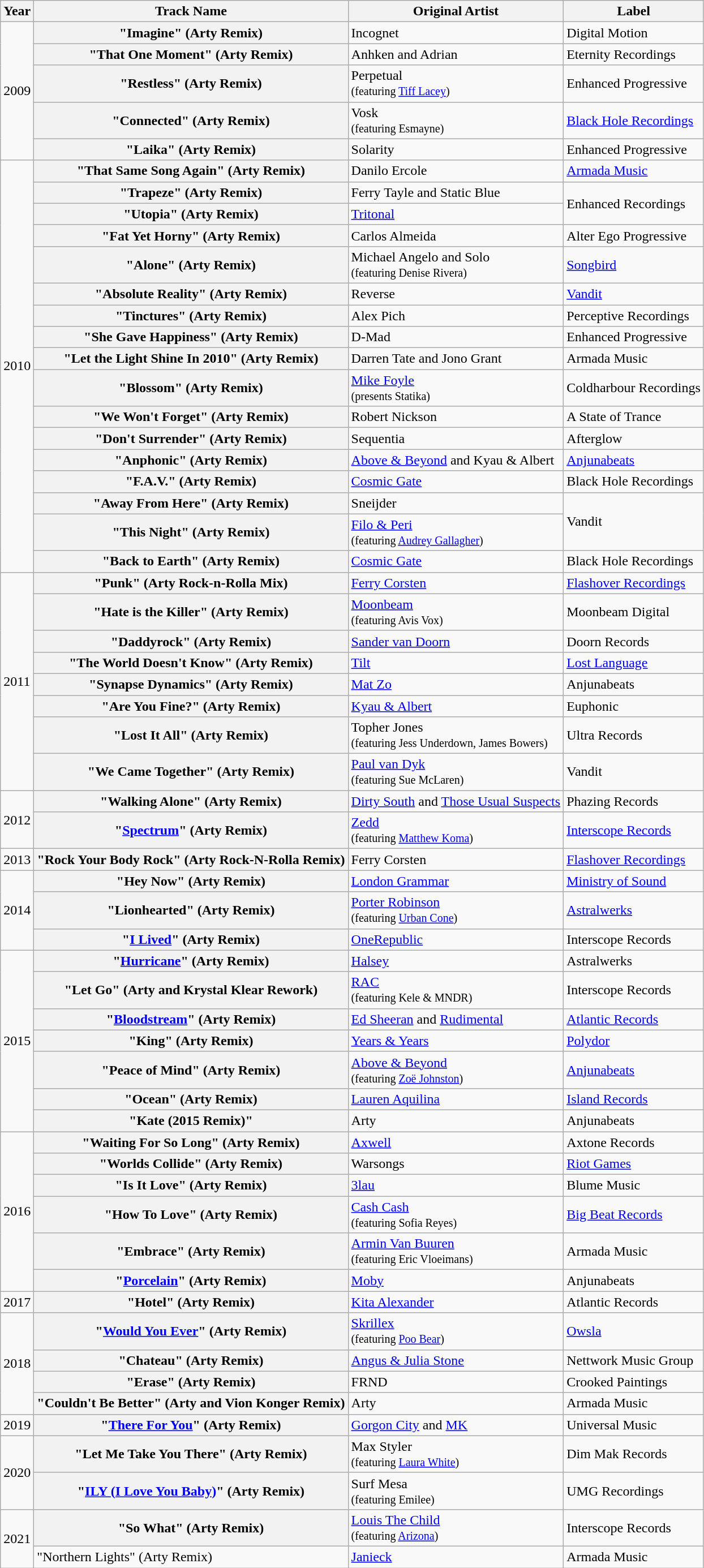<table class="wikitable plainrowheaders">
<tr>
<th style="width:2em;">Year</th>
<th>Track Name</th>
<th>Original Artist</th>
<th>Label</th>
</tr>
<tr>
<td rowspan="5">2009</td>
<th scope="row">"Imagine" (Arty Remix)</th>
<td>Incognet</td>
<td>Digital Motion</td>
</tr>
<tr>
<th scope="row">"That One Moment" (Arty Remix)</th>
<td>Anhken and Adrian</td>
<td>Eternity Recordings</td>
</tr>
<tr>
<th scope="row">"Restless" (Arty Remix)</th>
<td>Perpetual <br><small>(featuring <a href='#'>Tiff Lacey</a>)</small></td>
<td>Enhanced Progressive</td>
</tr>
<tr>
<th scope="row">"Connected" (Arty Remix)</th>
<td>Vosk <br><small>(featuring Esmayne)</small></td>
<td><a href='#'>Black Hole Recordings</a></td>
</tr>
<tr>
<th scope="row">"Laika" (Arty Remix)</th>
<td>Solarity</td>
<td>Enhanced Progressive</td>
</tr>
<tr>
<td rowspan="17">2010</td>
<th scope="row">"That Same Song Again" (Arty Remix)</th>
<td>Danilo Ercole</td>
<td><a href='#'>Armada Music</a></td>
</tr>
<tr>
<th scope="row">"Trapeze" (Arty Remix)</th>
<td>Ferry Tayle and Static Blue</td>
<td rowspan="2">Enhanced Recordings</td>
</tr>
<tr>
<th scope="row">"Utopia" (Arty Remix)</th>
<td><a href='#'>Tritonal</a></td>
</tr>
<tr>
<th scope="row">"Fat Yet Horny" (Arty Remix)</th>
<td>Carlos Almeida</td>
<td>Alter Ego Progressive</td>
</tr>
<tr>
<th scope="row">"Alone" (Arty Remix)</th>
<td>Michael Angelo and Solo <br><small>(featuring Denise Rivera)</small></td>
<td><a href='#'>Songbird</a></td>
</tr>
<tr>
<th scope="row">"Absolute Reality" (Arty Remix)</th>
<td>Reverse</td>
<td><a href='#'>Vandit</a></td>
</tr>
<tr>
<th scope="row">"Tinctures" (Arty Remix)</th>
<td>Alex Pich</td>
<td>Perceptive Recordings</td>
</tr>
<tr>
<th scope="row">"She Gave Happiness" (Arty Remix)</th>
<td>D-Mad</td>
<td>Enhanced Progressive</td>
</tr>
<tr>
<th scope="row">"Let the Light Shine In 2010" (Arty Remix)</th>
<td>Darren Tate and Jono Grant</td>
<td>Armada Music</td>
</tr>
<tr>
<th scope="row">"Blossom" (Arty Remix)</th>
<td><a href='#'>Mike Foyle</a> <br><small>(presents Statika)</small></td>
<td>Coldharbour Recordings</td>
</tr>
<tr>
<th scope="row">"We Won't Forget" (Arty Remix)</th>
<td>Robert Nickson</td>
<td>A State of Trance</td>
</tr>
<tr>
<th scope="row">"Don't Surrender" (Arty Remix)</th>
<td>Sequentia</td>
<td>Afterglow</td>
</tr>
<tr>
<th scope="row">"Anphonic" (Arty Remix)</th>
<td><a href='#'>Above & Beyond</a> and Kyau & Albert</td>
<td><a href='#'>Anjunabeats</a></td>
</tr>
<tr>
<th scope="row">"F.A.V." (Arty Remix)</th>
<td><a href='#'>Cosmic Gate</a></td>
<td>Black Hole Recordings</td>
</tr>
<tr>
<th scope="row">"Away From Here" (Arty Remix)</th>
<td>Sneijder</td>
<td rowspan="2">Vandit</td>
</tr>
<tr>
<th scope="row">"This Night" (Arty Remix)</th>
<td><a href='#'>Filo & Peri</a> <br><small>(featuring <a href='#'>Audrey Gallagher</a>)</small></td>
</tr>
<tr>
<th scope="row">"Back to Earth" (Arty Remix)</th>
<td><a href='#'>Cosmic Gate</a></td>
<td>Black Hole Recordings</td>
</tr>
<tr>
<td rowspan="8">2011</td>
<th scope="row">"Punk" (Arty Rock-n-Rolla Mix)</th>
<td><a href='#'>Ferry Corsten</a></td>
<td><a href='#'>Flashover Recordings</a></td>
</tr>
<tr>
<th scope="row">"Hate is the Killer" (Arty Remix)</th>
<td><a href='#'>Moonbeam</a> <br><small>(featuring Avis Vox)</small></td>
<td>Moonbeam Digital</td>
</tr>
<tr>
<th scope="row">"Daddyrock" (Arty Remix)</th>
<td><a href='#'>Sander van Doorn</a></td>
<td>Doorn Records</td>
</tr>
<tr>
<th scope="row">"The World Doesn't Know" (Arty Remix)</th>
<td><a href='#'>Tilt</a></td>
<td><a href='#'>Lost Language</a></td>
</tr>
<tr>
<th scope="row">"Synapse Dynamics" (Arty Remix)</th>
<td><a href='#'>Mat Zo</a></td>
<td>Anjunabeats</td>
</tr>
<tr>
<th scope="row">"Are You Fine?" (Arty Remix)</th>
<td><a href='#'>Kyau & Albert</a></td>
<td>Euphonic</td>
</tr>
<tr>
<th scope="row">"Lost It All" (Arty Remix)</th>
<td>Topher Jones <br><small>(featuring Jess Underdown, James Bowers)</small></td>
<td>Ultra Records</td>
</tr>
<tr>
<th scope="row">"We Came Together" (Arty Remix)</th>
<td><a href='#'>Paul van Dyk</a> <br><small>(featuring Sue McLaren)</small></td>
<td>Vandit</td>
</tr>
<tr>
<td rowspan="2">2012</td>
<th scope="row">"Walking Alone" (Arty Remix)</th>
<td><a href='#'>Dirty South</a> and <a href='#'>Those Usual Suspects</a></td>
<td>Phazing Records</td>
</tr>
<tr>
<th scope="row">"<a href='#'>Spectrum</a>" (Arty Remix)</th>
<td><a href='#'>Zedd</a> <br><small>(featuring <a href='#'>Matthew Koma</a>)</small></td>
<td><a href='#'>Interscope Records</a></td>
</tr>
<tr>
<td rowspan="1">2013</td>
<th scope="row">"Rock Your Body Rock" (Arty Rock-N-Rolla Remix)</th>
<td>Ferry Corsten</td>
<td><a href='#'>Flashover Recordings</a></td>
</tr>
<tr>
<td rowspan="3">2014</td>
<th scope="row">"Hey Now" (Arty Remix)</th>
<td><a href='#'>London Grammar</a></td>
<td><a href='#'>Ministry of Sound</a></td>
</tr>
<tr>
<th scope="row">"Lionhearted" (Arty Remix)</th>
<td><a href='#'>Porter Robinson</a> <br><small>(featuring <a href='#'>Urban Cone</a>)</small></td>
<td><a href='#'>Astralwerks</a></td>
</tr>
<tr>
<th scope="row">"<a href='#'>I Lived</a>" (Arty Remix)</th>
<td><a href='#'>OneRepublic</a></td>
<td>Interscope Records</td>
</tr>
<tr>
<td rowspan="7">2015</td>
<th scope="row">"<a href='#'>Hurricane</a>" (Arty Remix)</th>
<td><a href='#'>Halsey</a></td>
<td>Astralwerks</td>
</tr>
<tr>
<th scope="row">"Let Go" (Arty and Krystal Klear Rework)</th>
<td><a href='#'>RAC</a> <br><small>(featuring Kele & MNDR)</small></td>
<td>Interscope Records</td>
</tr>
<tr>
<th scope="row">"<a href='#'>Bloodstream</a>" (Arty Remix)</th>
<td><a href='#'>Ed Sheeran</a> and <a href='#'>Rudimental</a></td>
<td><a href='#'>Atlantic Records</a></td>
</tr>
<tr>
<th scope="row">"King" (Arty Remix)</th>
<td><a href='#'>Years & Years</a></td>
<td><a href='#'>Polydor</a></td>
</tr>
<tr>
<th scope="row">"Peace of Mind" (Arty Remix)</th>
<td><a href='#'>Above & Beyond</a> <br><small>(featuring <a href='#'>Zoë Johnston</a>)</small></td>
<td><a href='#'>Anjunabeats</a></td>
</tr>
<tr>
<th scope="row">"Ocean" (Arty Remix)</th>
<td><a href='#'>Lauren Aquilina</a></td>
<td><a href='#'>Island Records</a></td>
</tr>
<tr>
<th scope="row">"Kate (2015 Remix)"</th>
<td>Arty</td>
<td>Anjunabeats</td>
</tr>
<tr>
<td rowspan="6">2016</td>
<th scope="row">"Waiting For So Long" (Arty Remix)</th>
<td><a href='#'>Axwell</a></td>
<td>Axtone Records</td>
</tr>
<tr>
<th scope="row">"Worlds Collide" (Arty Remix)</th>
<td>Warsongs</td>
<td><a href='#'>Riot Games</a></td>
</tr>
<tr>
<th scope="row">"Is It Love" (Arty Remix)</th>
<td><a href='#'>3lau</a></td>
<td>Blume Music</td>
</tr>
<tr>
<th scope="row">"How To Love" (Arty Remix)</th>
<td><a href='#'>Cash Cash</a> <br><small>(featuring Sofia Reyes)</small></td>
<td><a href='#'>Big Beat Records</a></td>
</tr>
<tr>
<th scope="row">"Embrace" (Arty Remix)</th>
<td><a href='#'>Armin Van Buuren</a> <br><small>(featuring Eric Vloeimans)</small></td>
<td>Armada Music</td>
</tr>
<tr>
<th scope="row">"<a href='#'>Porcelain</a>" (Arty Remix)</th>
<td><a href='#'>Moby</a></td>
<td>Anjunabeats</td>
</tr>
<tr>
<td>2017</td>
<th scope="row">"Hotel" (Arty Remix)</th>
<td><a href='#'>Kita Alexander</a></td>
<td>Atlantic Records</td>
</tr>
<tr>
<td rowspan="4">2018</td>
<th scope="row">"<a href='#'>Would You Ever</a>" (Arty Remix)</th>
<td><a href='#'>Skrillex</a> <br><small>(featuring <a href='#'>Poo Bear</a>)</small></td>
<td><a href='#'>Owsla</a></td>
</tr>
<tr>
<th scope="row">"Chateau" (Arty Remix)</th>
<td><a href='#'>Angus & Julia Stone</a></td>
<td>Nettwork Music Group</td>
</tr>
<tr>
<th scope="row">"Erase" (Arty Remix)</th>
<td>FRND</td>
<td>Crooked Paintings</td>
</tr>
<tr>
<th scope="row">"Couldn't Be Better" (Arty and Vion Konger Remix)</th>
<td>Arty</td>
<td>Armada Music</td>
</tr>
<tr>
<td>2019</td>
<th scope="row">"<a href='#'>There For You</a>" (Arty Remix)</th>
<td><a href='#'>Gorgon City</a> and <a href='#'>MK</a></td>
<td>Universal Music</td>
</tr>
<tr>
<td rowspan="2">2020</td>
<th scope="row">"Let Me Take You There" (Arty Remix)</th>
<td>Max Styler <br><small>(featuring <a href='#'>Laura White</a>)</small></td>
<td>Dim Mak Records</td>
</tr>
<tr>
<th scope="row">"<a href='#'>ILY (I Love You Baby)</a>" (Arty Remix)</th>
<td>Surf Mesa <br><small>(featuring Emilee)</small></td>
<td>UMG Recordings</td>
</tr>
<tr>
<td rowspan="2">2021</td>
<th scope="row">"So What" (Arty Remix)</th>
<td><a href='#'>Louis The Child</a> <br><small>(featuring <a href='#'>Arizona</a>)</small></td>
<td>Interscope Records</td>
</tr>
<tr>
<td>"Northern Lights" (Arty Remix)</td>
<td><a href='#'>Janieck</a></td>
<td>Armada Music</td>
</tr>
</table>
